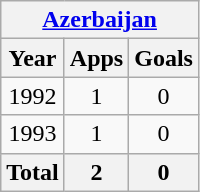<table class="wikitable" style="text-align:center">
<tr>
<th colspan=3><a href='#'>Azerbaijan</a></th>
</tr>
<tr>
<th>Year</th>
<th>Apps</th>
<th>Goals</th>
</tr>
<tr>
<td>1992</td>
<td>1</td>
<td>0</td>
</tr>
<tr>
<td>1993</td>
<td>1</td>
<td>0</td>
</tr>
<tr>
<th>Total</th>
<th>2</th>
<th>0</th>
</tr>
</table>
